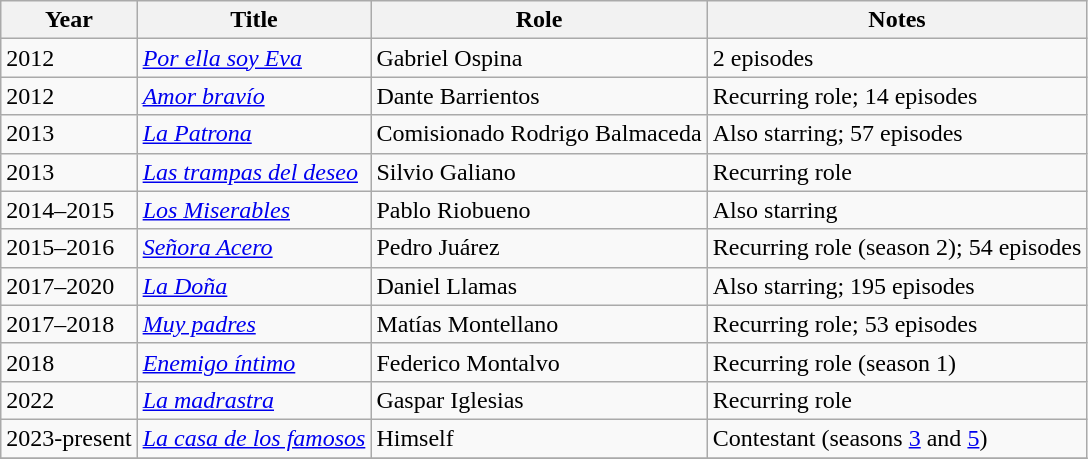<table class="wikitable sortable">
<tr>
<th>Year</th>
<th>Title</th>
<th>Role</th>
<th>Notes</th>
</tr>
<tr>
<td>2012</td>
<td><em><a href='#'>Por ella soy Eva</a></em></td>
<td>Gabriel Ospina</td>
<td>2 episodes</td>
</tr>
<tr>
<td>2012</td>
<td><em><a href='#'>Amor bravío</a></em></td>
<td>Dante Barrientos</td>
<td>Recurring role; 14 episodes</td>
</tr>
<tr>
<td>2013</td>
<td><em><a href='#'>La Patrona</a></em></td>
<td>Comisionado Rodrigo Balmaceda</td>
<td>Also starring; 57 episodes</td>
</tr>
<tr>
<td>2013</td>
<td><em><a href='#'>Las trampas del deseo</a></em></td>
<td>Silvio Galiano</td>
<td>Recurring role</td>
</tr>
<tr>
<td>2014–2015</td>
<td><em><a href='#'>Los Miserables</a></em></td>
<td>Pablo Riobueno</td>
<td>Also starring</td>
</tr>
<tr>
<td>2015–2016</td>
<td><em><a href='#'>Señora Acero</a></em></td>
<td>Pedro Juárez</td>
<td>Recurring role (season 2); 54 episodes</td>
</tr>
<tr>
<td>2017–2020</td>
<td><em><a href='#'>La Doña</a></em></td>
<td>Daniel Llamas</td>
<td>Also starring; 195 episodes</td>
</tr>
<tr>
<td>2017–2018</td>
<td><em><a href='#'>Muy padres</a></em></td>
<td>Matías Montellano</td>
<td>Recurring role; 53 episodes</td>
</tr>
<tr>
<td>2018</td>
<td><em><a href='#'>Enemigo íntimo</a></em></td>
<td>Federico Montalvo</td>
<td>Recurring role (season 1)</td>
</tr>
<tr>
<td>2022</td>
<td><em><a href='#'>La madrastra</a></em></td>
<td>Gaspar Iglesias</td>
<td>Recurring role</td>
</tr>
<tr>
<td>2023-present</td>
<td><em><a href='#'>La casa de los famosos</a></em></td>
<td>Himself</td>
<td>Contestant (seasons <a href='#'>3</a> and <a href='#'>5</a>)</td>
</tr>
<tr>
</tr>
</table>
